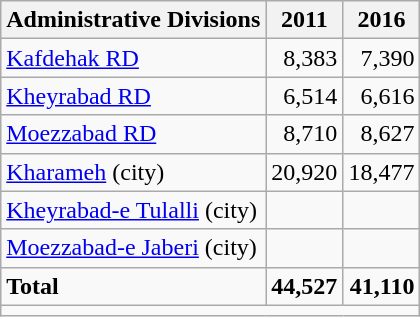<table class="wikitable">
<tr>
<th>Administrative Divisions</th>
<th>2011</th>
<th>2016</th>
</tr>
<tr>
<td><a href='#'>Kafdehak RD</a></td>
<td style="text-align: right;">8,383</td>
<td style="text-align: right;">7,390</td>
</tr>
<tr>
<td><a href='#'>Kheyrabad RD</a></td>
<td style="text-align: right;">6,514</td>
<td style="text-align: right;">6,616</td>
</tr>
<tr>
<td><a href='#'>Moezzabad RD</a></td>
<td style="text-align: right;">8,710</td>
<td style="text-align: right;">8,627</td>
</tr>
<tr>
<td><a href='#'>Kharameh</a> (city)</td>
<td style="text-align: right;">20,920</td>
<td style="text-align: right;">18,477</td>
</tr>
<tr>
<td><a href='#'>Kheyrabad-e Tulalli</a> (city)</td>
<td style="text-align: right;"></td>
<td style="text-align: right;"></td>
</tr>
<tr>
<td><a href='#'>Moezzabad-e Jaberi</a> (city)</td>
<td style="text-align: right;"></td>
<td style="text-align: right;"></td>
</tr>
<tr>
<td><strong>Total</strong></td>
<td style="text-align: right;"><strong>44,527</strong></td>
<td style="text-align: right;"><strong>41,110</strong></td>
</tr>
<tr>
<td colspan=3></td>
</tr>
</table>
